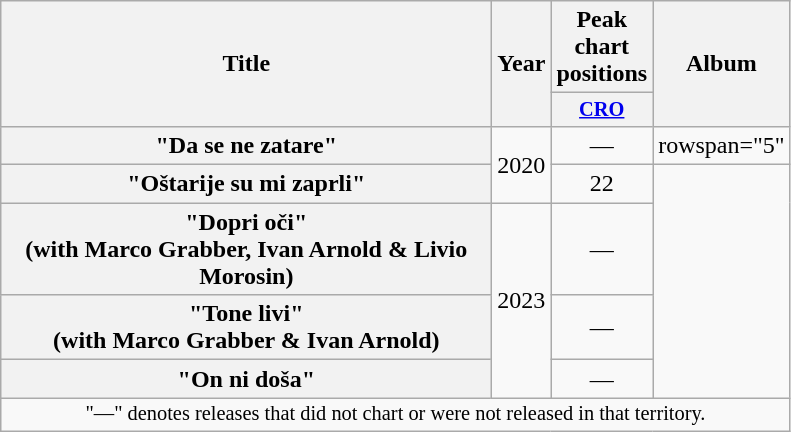<table class="wikitable plainrowheaders" style="text-align:center;">
<tr>
<th scope="col" rowspan="2" style="width:20em;">Title</th>
<th scope="col" rowspan="2" style="width:1em;">Year</th>
<th scope="col" colspan="1">Peak chart positions</th>
<th scope="col" rowspan="2">Album</th>
</tr>
<tr>
<th scope="col" style="width:3em;font-size:85%;"><a href='#'>CRO</a><br></th>
</tr>
<tr>
<th scope="row">"Da se ne zatare"</th>
<td rowspan="2">2020</td>
<td>—</td>
<td>rowspan="5" </td>
</tr>
<tr>
<th scope="row">"Oštarije su mi zaprli"</th>
<td>22</td>
</tr>
<tr>
<th scope="row">"Dopri oči"<br><span>(with Marco Grabber, Ivan Arnold & Livio Morosin)</span></th>
<td rowspan="3">2023</td>
<td>—</td>
</tr>
<tr>
<th scope="row">"Tone livi"<br><span>(with Marco Grabber & Ivan Arnold)</span></th>
<td>—</td>
</tr>
<tr>
<th scope="row">"On ni doša"</th>
<td>—</td>
</tr>
<tr>
<td colspan="22" style="text-align:center; font-size:85%;">"—" denotes releases that did not chart or were not released in that territory.</td>
</tr>
</table>
